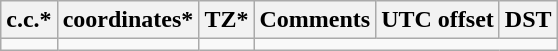<table class="wikitable sortable">
<tr>
<th>c.c.*</th>
<th>coordinates*</th>
<th>TZ*</th>
<th>Comments</th>
<th>UTC offset</th>
<th>DST</th>
</tr>
<tr --->
<td></td>
<td></td>
<td></td>
</tr>
</table>
